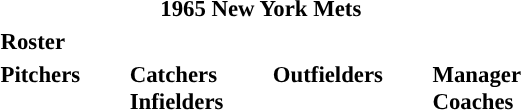<table class="toccolours" style="font-size: 95%;">
<tr>
<th colspan="10">1965 New York Mets</th>
</tr>
<tr>
<td colspan="10"><strong>Roster</strong></td>
</tr>
<tr>
<td valign="top"><strong>Pitchers</strong><br>


















</td>
<td width="25px"></td>
<td valign="top"><strong>Catchers</strong><br>






<strong>Infielders</strong>







</td>
<td width="25px"></td>
<td valign="top"><strong>Outfielders</strong><br>






</td>
<td width="25px"></td>
<td valign="top"><strong>Manager</strong><br>

<strong>Coaches</strong>




</td>
</tr>
</table>
